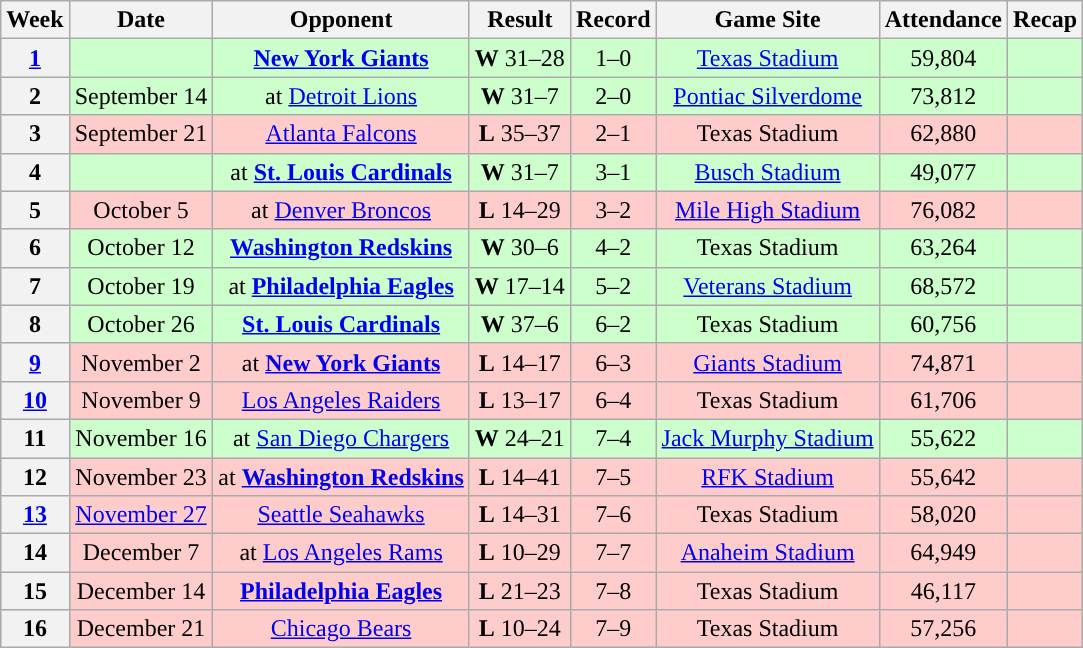<table class="wikitable" style="text-align:center">
<tr>
<th>Week</th>
<th>Date</th>
<th>Opponent</th>
<th>Result</th>
<th>Record</th>
<th>Game Site</th>
<th>Attendance</th>
<th>Recap</th>
</tr>
<tr style="background: #cfc">
<th><a href='#'>1</a></th>
<td></td>
<td><strong><a href='#'>New York Giants</a></strong></td>
<td><strong>W</strong> 31–28</td>
<td>1–0</td>
<td><a href='#'>Texas Stadium</a></td>
<td>59,804</td>
<td></td>
</tr>
<tr style="background: #cfc">
<th>2</th>
<td>September 14</td>
<td>at <a href='#'>Detroit Lions</a></td>
<td><strong>W</strong> 31–7</td>
<td>2–0</td>
<td><a href='#'>Pontiac Silverdome</a></td>
<td>73,812</td>
<td></td>
</tr>
<tr style="background: #fcc">
<th>3</th>
<td>September 21</td>
<td><a href='#'>Atlanta Falcons</a></td>
<td><strong>L</strong> 35–37</td>
<td>2–1</td>
<td>Texas Stadium</td>
<td>62,880</td>
<td></td>
</tr>
<tr style="background: #cfc">
<th>4</th>
<td></td>
<td>at <strong><a href='#'>St. Louis Cardinals</a></strong></td>
<td><strong>W</strong> 31–7</td>
<td>3–1</td>
<td><a href='#'>Busch Stadium</a></td>
<td>49,077</td>
<td></td>
</tr>
<tr style="background: #fcc">
<th>5</th>
<td>October 5</td>
<td>at <a href='#'>Denver Broncos</a></td>
<td><strong>L</strong> 14–29</td>
<td>3–2</td>
<td><a href='#'>Mile High Stadium</a></td>
<td>76,082</td>
<td></td>
</tr>
<tr style="background: #cfc">
<th>6</th>
<td>October 12</td>
<td><strong><a href='#'>Washington Redskins</a></strong></td>
<td><strong>W</strong> 30–6</td>
<td>4–2</td>
<td>Texas Stadium</td>
<td>63,264</td>
<td></td>
</tr>
<tr style="background: #cfc">
<th>7</th>
<td>October 19</td>
<td>at <strong><a href='#'>Philadelphia Eagles</a></strong></td>
<td><strong>W</strong> 17–14</td>
<td>5–2</td>
<td><a href='#'>Veterans Stadium</a></td>
<td>68,572</td>
<td></td>
</tr>
<tr style="background: #cfc">
<th>8</th>
<td>October 26</td>
<td><strong><a href='#'>St. Louis Cardinals</a></strong></td>
<td><strong>W</strong> 37–6</td>
<td>6–2</td>
<td>Texas Stadium</td>
<td>60,756</td>
<td></td>
</tr>
<tr style="background: #fcc">
<th><a href='#'>9</a></th>
<td>November 2</td>
<td>at <strong><a href='#'>New York Giants</a></strong></td>
<td><strong>L</strong> 14–17</td>
<td>6–3</td>
<td><a href='#'>Giants Stadium</a></td>
<td>74,871</td>
<td></td>
</tr>
<tr style="background: #fcc">
<th><a href='#'>10</a></th>
<td>November 9</td>
<td><a href='#'>Los Angeles Raiders</a></td>
<td><strong>L</strong> 13–17</td>
<td>6–4</td>
<td>Texas Stadium</td>
<td>61,706</td>
<td></td>
</tr>
<tr style="background: #cfc">
<th>11</th>
<td>November 16</td>
<td>at <a href='#'>San Diego Chargers</a></td>
<td><strong>W</strong> 24–21</td>
<td>7–4</td>
<td><a href='#'>Jack Murphy Stadium</a></td>
<td>55,622</td>
<td></td>
</tr>
<tr style="background: #fcc">
<th>12</th>
<td>November 23</td>
<td>at <strong><a href='#'>Washington Redskins</a></strong></td>
<td><strong>L</strong> 14–41</td>
<td>7–5</td>
<td><a href='#'>RFK Stadium</a></td>
<td>55,642</td>
<td></td>
</tr>
<tr style="background: #fcc">
<th><a href='#'>13</a></th>
<td><a href='#'>November 27</a></td>
<td><a href='#'>Seattle Seahawks</a></td>
<td><strong>L</strong> 14–31</td>
<td>7–6</td>
<td>Texas Stadium</td>
<td>58,020</td>
<td></td>
</tr>
<tr style="background: #fcc">
<th>14</th>
<td>December 7</td>
<td>at <a href='#'>Los Angeles Rams</a></td>
<td><strong>L</strong> 10–29</td>
<td>7–7</td>
<td><a href='#'>Anaheim Stadium</a></td>
<td>64,949</td>
<td></td>
</tr>
<tr style="background: #fcc">
<th>15</th>
<td>December 14</td>
<td><strong><a href='#'>Philadelphia Eagles</a></strong></td>
<td><strong>L</strong> 21–23</td>
<td>7–8</td>
<td>Texas Stadium</td>
<td>46,117</td>
<td></td>
</tr>
<tr style="background: #fcc">
<th>16</th>
<td>December 21</td>
<td><a href='#'>Chicago Bears</a></td>
<td><strong>L</strong> 10–24</td>
<td>7–9</td>
<td>Texas Stadium</td>
<td>57,256</td>
<td></td>
</tr>
</table>
